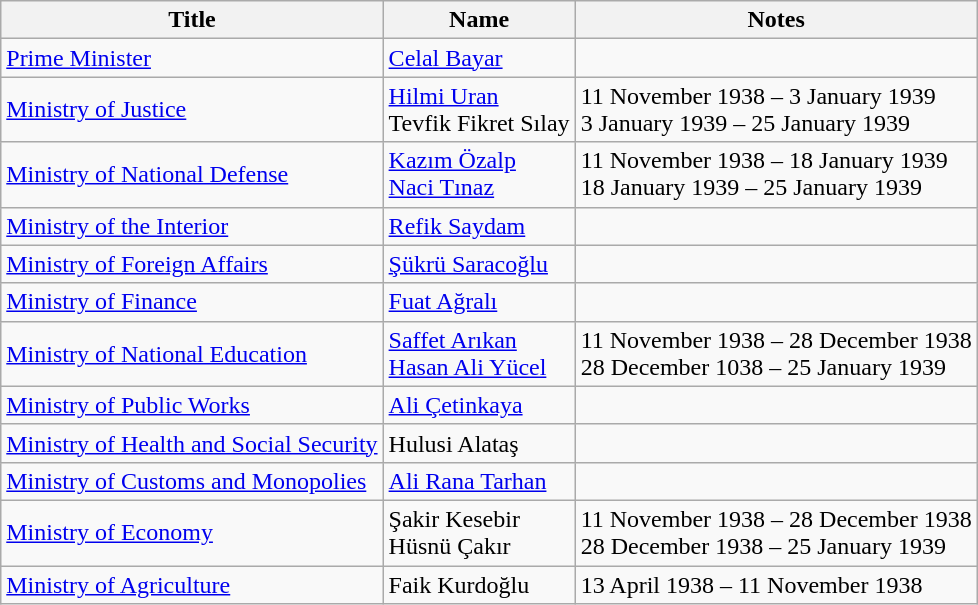<table class="wikitable">
<tr>
<th>Title</th>
<th>Name</th>
<th>Notes</th>
</tr>
<tr>
<td><a href='#'>Prime Minister</a></td>
<td><a href='#'>Celal Bayar</a></td>
<td></td>
</tr>
<tr>
<td><a href='#'>Ministry of Justice</a></td>
<td><a href='#'>Hilmi Uran</a><br>Tevfik Fikret Sılay</td>
<td>11 November 1938 – 3 January 1939<br>3 January 1939 – 25 January 1939</td>
</tr>
<tr>
<td><a href='#'>Ministry of National Defense</a></td>
<td><a href='#'>Kazım Özalp</a><br><a href='#'>Naci Tınaz</a></td>
<td>11 November 1938 – 18 January 1939<br>18 January 1939 – 25 January 1939</td>
</tr>
<tr>
<td><a href='#'>Ministry of the Interior</a></td>
<td><a href='#'>Refik Saydam</a></td>
<td></td>
</tr>
<tr>
<td><a href='#'>Ministry of Foreign Affairs</a></td>
<td><a href='#'>Şükrü Saracoğlu</a></td>
<td></td>
</tr>
<tr>
<td><a href='#'>Ministry of Finance</a></td>
<td><a href='#'>Fuat Ağralı</a></td>
<td></td>
</tr>
<tr>
<td><a href='#'>Ministry of National Education</a></td>
<td><a href='#'>Saffet Arıkan</a><br><a href='#'>Hasan Ali Yücel</a></td>
<td>11 November 1938 – 28 December 1938<br>28 December 1038 – 25 January 1939</td>
</tr>
<tr>
<td><a href='#'>Ministry of Public Works</a></td>
<td><a href='#'>Ali Çetinkaya</a></td>
<td></td>
</tr>
<tr>
<td><a href='#'>Ministry of Health and Social Security</a></td>
<td>Hulusi Alataş</td>
<td></td>
</tr>
<tr>
<td><a href='#'>Ministry of Customs and Monopolies</a></td>
<td><a href='#'>Ali Rana Tarhan</a></td>
<td></td>
</tr>
<tr>
<td><a href='#'>Ministry of Economy</a></td>
<td>Şakir Kesebir<br>Hüsnü Çakır</td>
<td>11 November 1938 – 28 December 1938<br>28 December 1938 – 25 January 1939</td>
</tr>
<tr>
<td><a href='#'>Ministry of Agriculture</a></td>
<td>Faik Kurdoğlu</td>
<td>13 April 1938 – 11 November 1938</td>
</tr>
</table>
